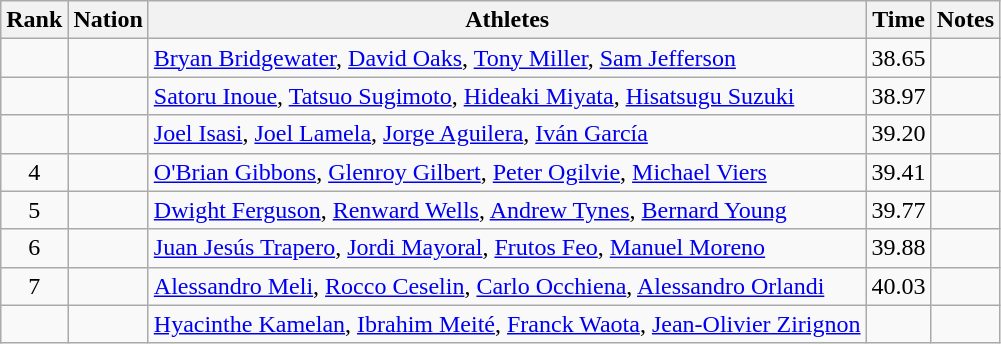<table class="wikitable sortable" style="text-align:center">
<tr>
<th>Rank</th>
<th>Nation</th>
<th>Athletes</th>
<th>Time</th>
<th>Notes</th>
</tr>
<tr>
<td></td>
<td align=left></td>
<td align=left><a href='#'>Bryan Bridgewater</a>, <a href='#'>David Oaks</a>, <a href='#'>Tony Miller</a>, <a href='#'>Sam Jefferson</a></td>
<td>38.65</td>
<td></td>
</tr>
<tr>
<td></td>
<td align=left></td>
<td align=left><a href='#'>Satoru Inoue</a>, <a href='#'>Tatsuo Sugimoto</a>, <a href='#'>Hideaki Miyata</a>, <a href='#'>Hisatsugu Suzuki</a></td>
<td>38.97</td>
<td></td>
</tr>
<tr>
<td></td>
<td align=left></td>
<td align=left><a href='#'>Joel Isasi</a>, <a href='#'>Joel Lamela</a>, <a href='#'>Jorge Aguilera</a>, <a href='#'>Iván García</a></td>
<td>39.20</td>
<td></td>
</tr>
<tr>
<td>4</td>
<td align=left></td>
<td align=left><a href='#'>O'Brian Gibbons</a>, <a href='#'>Glenroy Gilbert</a>, <a href='#'>Peter Ogilvie</a>, <a href='#'>Michael Viers</a></td>
<td>39.41</td>
<td></td>
</tr>
<tr>
<td>5</td>
<td align=left></td>
<td align=left><a href='#'>Dwight Ferguson</a>, <a href='#'>Renward Wells</a>, <a href='#'>Andrew Tynes</a>, <a href='#'>Bernard Young</a></td>
<td>39.77</td>
<td></td>
</tr>
<tr>
<td>6</td>
<td align=left></td>
<td align=left><a href='#'>Juan Jesús Trapero</a>, <a href='#'>Jordi Mayoral</a>, <a href='#'>Frutos Feo</a>, <a href='#'>Manuel Moreno</a></td>
<td>39.88</td>
<td></td>
</tr>
<tr>
<td>7</td>
<td align=left></td>
<td align=left><a href='#'>Alessandro Meli</a>, <a href='#'>Rocco Ceselin</a>, <a href='#'>Carlo Occhiena</a>, <a href='#'>Alessandro Orlandi</a></td>
<td>40.03</td>
<td></td>
</tr>
<tr>
<td></td>
<td align=left></td>
<td align=left><a href='#'>Hyacinthe Kamelan</a>, <a href='#'>Ibrahim Meité</a>, <a href='#'>Franck Waota</a>, <a href='#'>Jean-Olivier Zirignon</a></td>
<td></td>
<td></td>
</tr>
</table>
